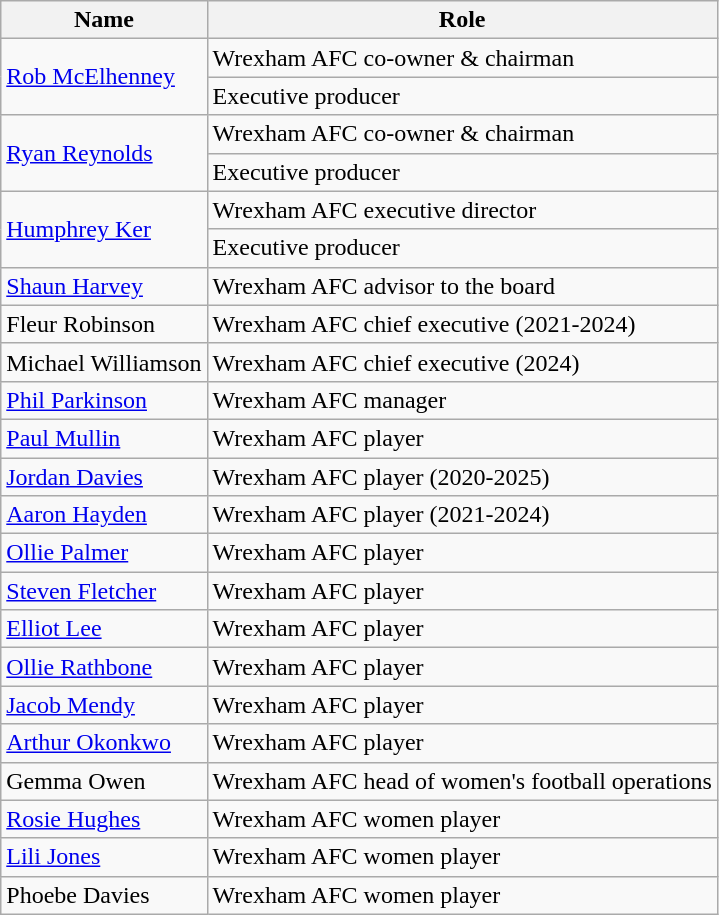<table class="wikitable" |>
<tr>
<th>Name</th>
<th>Role</th>
</tr>
<tr>
<td rowspan="2" align="left"><a href='#'>Rob McElhenney</a></td>
<td align="left">Wrexham AFC co-owner & chairman</td>
</tr>
<tr>
<td align="left">Executive producer</td>
</tr>
<tr>
<td rowspan="2" align="left"><a href='#'>Ryan Reynolds</a></td>
<td align="left">Wrexham AFC co-owner & chairman</td>
</tr>
<tr>
<td align="left">Executive producer</td>
</tr>
<tr>
<td rowspan="2" align="left"><a href='#'>Humphrey Ker</a></td>
<td align="left">Wrexham AFC executive director</td>
</tr>
<tr>
<td align="left">Executive producer</td>
</tr>
<tr>
<td align="left"><a href='#'>Shaun Harvey</a></td>
<td align="left">Wrexham AFC advisor to the board</td>
</tr>
<tr>
<td align="left">Fleur Robinson</td>
<td align="left">Wrexham AFC chief executive (2021-2024)</td>
</tr>
<tr>
<td align="left">Michael Williamson</td>
<td align="left">Wrexham AFC chief executive (2024)</td>
</tr>
<tr>
<td align="left"><a href='#'>Phil Parkinson</a></td>
<td align="left">Wrexham AFC manager</td>
</tr>
<tr>
<td align="left"><a href='#'>Paul Mullin</a></td>
<td align="left">Wrexham AFC player</td>
</tr>
<tr>
<td align="left"><a href='#'>Jordan Davies</a></td>
<td align="left">Wrexham AFC player (2020-2025)</td>
</tr>
<tr>
<td align="left"><a href='#'>Aaron Hayden</a></td>
<td align="left">Wrexham AFC player (2021-2024)</td>
</tr>
<tr>
<td align="left"><a href='#'>Ollie Palmer</a></td>
<td align="left">Wrexham AFC player</td>
</tr>
<tr>
<td align="left"><a href='#'> Steven Fletcher</a></td>
<td align="left">Wrexham AFC player</td>
</tr>
<tr>
<td align="left"><a href='#'>Elliot Lee</a></td>
<td align="left">Wrexham AFC player</td>
</tr>
<tr>
<td align="left"><a href='#'> Ollie Rathbone</a></td>
<td align="left">Wrexham AFC player</td>
</tr>
<tr>
<td align="left"><a href='#'>Jacob Mendy</a></td>
<td align="left">Wrexham AFC player</td>
</tr>
<tr>
<td align="left"><a href='#'>Arthur Okonkwo</a></td>
<td align="left">Wrexham AFC player</td>
</tr>
<tr>
<td align="left">Gemma Owen</td>
<td align="left">Wrexham AFC head of women's football operations</td>
</tr>
<tr>
<td align="left"><a href='#'>Rosie Hughes</a></td>
<td align="left">Wrexham AFC women player</td>
</tr>
<tr>
<td align="left"><a href='#'>Lili Jones</a></td>
<td align="left">Wrexham AFC women player</td>
</tr>
<tr>
<td align="left">Phoebe Davies</td>
<td align="left">Wrexham AFC women player</td>
</tr>
</table>
